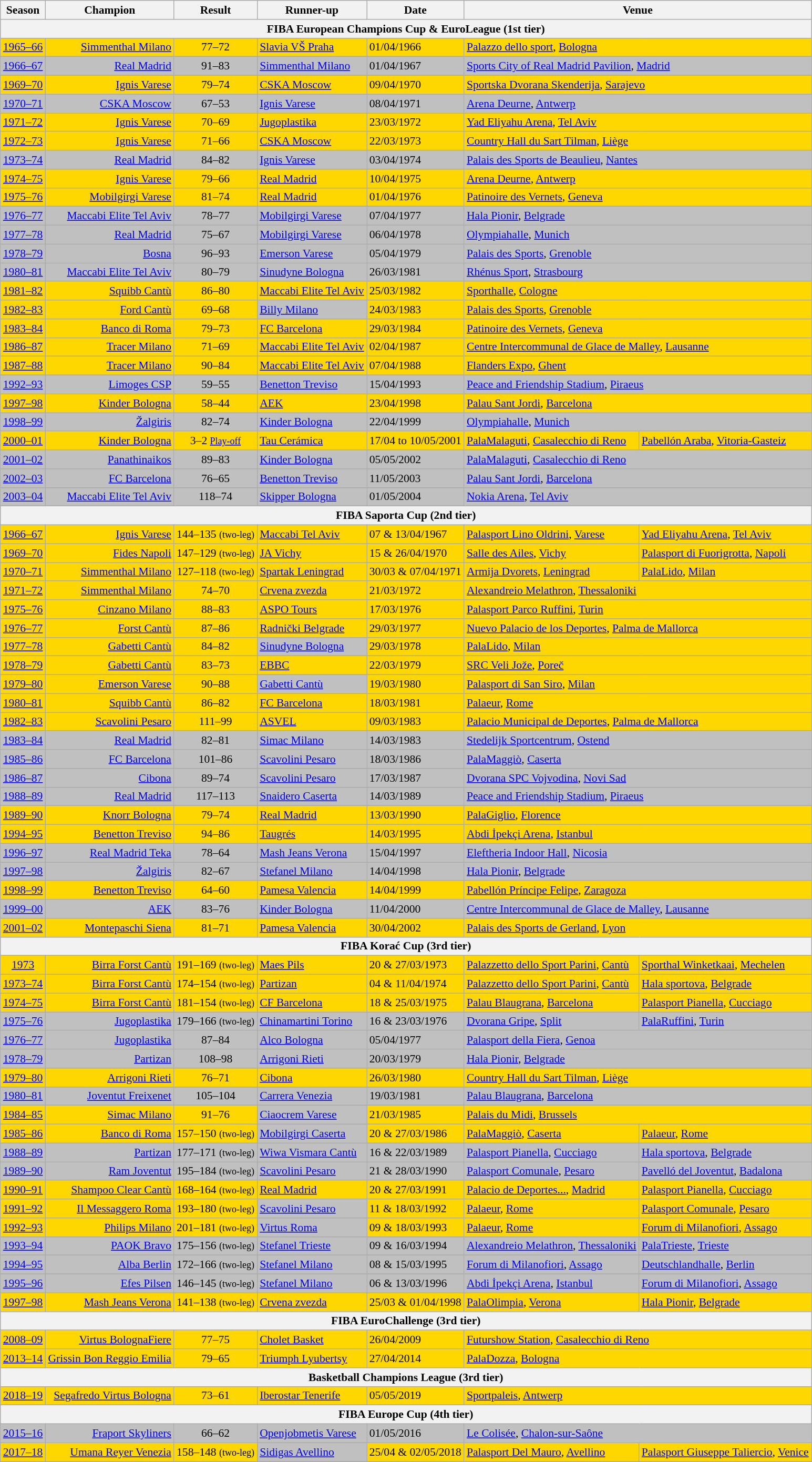<table class="wikitable" style="font-size:90%">
<tr>
<th>Season</th>
<th>Champion</th>
<th>Result</th>
<th>Runner-up</th>
<th>Date</th>
<th colspan=2>Venue</th>
</tr>
<tr>
<th colspan=7>FIBA European Champions Cup & EuroLeague (1st tier)</th>
</tr>
<tr bgcolor=gold>
<td style="text-align:center;"><a href='#'>1965–66</a></td>
<td align=right><a href='#'>Simmenthal Milano</a> </td>
<td align=center>77–72</td>
<td> <a href='#'>Slavia VŠ Praha</a></td>
<td>01/04/1966</td>
<td colspan=2><a href='#'>Palazzo dello sport</a>, <a href='#'>Bologna</a></td>
</tr>
<tr bgcolor=silver>
<td style="text-align:center;"><a href='#'>1966–67</a></td>
<td align=right><a href='#'>Real Madrid</a> </td>
<td align=center>91–83</td>
<td> <a href='#'>Simmenthal Milano</a></td>
<td>01/04/1967</td>
<td colspan=2><a href='#'>Sports City of Real Madrid Pavilion</a>, <a href='#'>Madrid</a></td>
</tr>
<tr bgcolor=gold>
<td style="text-align:center;"><a href='#'>1969–70</a></td>
<td align=right><a href='#'>Ignis Varese</a> </td>
<td align=center>79–74</td>
<td> <a href='#'>CSKA Moscow</a></td>
<td>09/04/1970</td>
<td colspan=2><a href='#'>Sportska Dvorana Skenderija</a>, <a href='#'>Sarajevo</a></td>
</tr>
<tr bgcolor=silver>
<td style="text-align:center;"><a href='#'>1970–71</a></td>
<td align=right><a href='#'>CSKA Moscow</a> </td>
<td align=center>67–53</td>
<td> <a href='#'>Ignis Varese</a></td>
<td>08/04/1971</td>
<td colspan=2><a href='#'>Arena Deurne</a>, <a href='#'>Antwerp</a></td>
</tr>
<tr bgcolor=gold>
<td style="text-align:center;"><a href='#'>1971–72</a></td>
<td align=right><a href='#'>Ignis Varese</a> </td>
<td align=center>70–69</td>
<td> <a href='#'>Jugoplastika</a></td>
<td>23/03/1972</td>
<td colspan=2><a href='#'>Yad Eliyahu Arena</a>, <a href='#'>Tel Aviv</a></td>
</tr>
<tr bgcolor=gold>
<td style="text-align:center;"><a href='#'>1972–73</a></td>
<td align=right><a href='#'>Ignis Varese</a> </td>
<td align=center>71–66</td>
<td> <a href='#'>CSKA Moscow</a></td>
<td>22/03/1973</td>
<td colspan=2><a href='#'>Country Hall du Sart Tilman</a>, <a href='#'>Liège</a></td>
</tr>
<tr bgcolor=silver>
<td style="text-align:center;"><a href='#'>1973–74</a></td>
<td align=right><a href='#'>Real Madrid</a> </td>
<td align=center>84–82</td>
<td> <a href='#'>Ignis Varese</a></td>
<td>03/04/1974</td>
<td colspan=2><a href='#'>Palais des Sports de Beaulieu</a>, <a href='#'>Nantes</a></td>
</tr>
<tr bgcolor=gold>
<td style="text-align:center;"><a href='#'>1974–75</a></td>
<td align=right><a href='#'>Ignis Varese</a> </td>
<td align=center>79–66</td>
<td> <a href='#'>Real Madrid</a></td>
<td>10/04/1975</td>
<td colspan=2><a href='#'>Arena Deurne</a>, <a href='#'>Antwerp</a></td>
</tr>
<tr bgcolor=gold>
<td style="text-align:center;"><a href='#'>1975–76</a></td>
<td align=right><a href='#'>Mobilgirgi Varese</a> </td>
<td align=center>81–74</td>
<td> <a href='#'>Real Madrid</a></td>
<td>01/04/1976</td>
<td colspan=2><a href='#'>Patinoire des Vernets</a>, <a href='#'>Geneva</a></td>
</tr>
<tr bgcolor=silver>
<td style="text-align:center;"><a href='#'>1976–77</a></td>
<td align=right><a href='#'>Maccabi Elite Tel Aviv</a> </td>
<td align=center>78–77</td>
<td> <a href='#'>Mobilgirgi Varese</a></td>
<td>07/04/1977</td>
<td colspan=2><a href='#'>Hala Pionir</a>, <a href='#'>Belgrade</a></td>
</tr>
<tr bgcolor=silver>
<td style="text-align:center;"><a href='#'>1977–78</a></td>
<td align=right><a href='#'>Real Madrid</a> </td>
<td align=center>75–67</td>
<td> <a href='#'>Mobilgirgi Varese</a></td>
<td>06/04/1978</td>
<td colspan=2><a href='#'>Olympiahalle</a>, <a href='#'>Munich</a></td>
</tr>
<tr bgcolor=silver>
<td style="text-align:center;"><a href='#'>1978–79</a></td>
<td align=right><a href='#'>Bosna</a> </td>
<td align=center>96–93</td>
<td> <a href='#'>Emerson Varese</a></td>
<td>05/04/1979</td>
<td colspan=2><a href='#'>Palais des Sports</a>, <a href='#'>Grenoble</a></td>
</tr>
<tr bgcolor=silver>
<td style="text-align:center;"><a href='#'>1980–81</a></td>
<td align=right><a href='#'>Maccabi Elite Tel Aviv</a> </td>
<td align=center>80–79</td>
<td> <a href='#'>Sinudyne Bologna</a></td>
<td>26/03/1981</td>
<td colspan=2><a href='#'>Rhénus Sport</a>, <a href='#'>Strasbourg</a></td>
</tr>
<tr bgcolor=gold>
<td style="text-align:center;"><a href='#'>1981–82</a></td>
<td align=right><a href='#'>Squibb Cantù</a> </td>
<td align=center>86–80</td>
<td> <a href='#'>Maccabi Elite Tel Aviv</a></td>
<td>25/03/1982</td>
<td colspan=2><a href='#'>Sporthalle</a>, <a href='#'>Cologne</a></td>
</tr>
<tr bgcolor=gold>
<td style="text-align:center;"><a href='#'>1982–83</a></td>
<td align=right><a href='#'>Ford Cantù</a> </td>
<td align=center>69–68</td>
<td bgcolor=silver> <a href='#'>Billy Milano</a></td>
<td>24/03/1983</td>
<td colspan=2><a href='#'>Palais des Sports</a>, <a href='#'>Grenoble</a></td>
</tr>
<tr bgcolor=gold>
<td style="text-align:center;"><a href='#'>1983–84</a></td>
<td align=right><a href='#'>Banco di Roma</a> </td>
<td align=center>79–73</td>
<td> <a href='#'>FC Barcelona</a></td>
<td>29/03/1984</td>
<td colspan=2><a href='#'>Patinoire des Vernets</a>, <a href='#'>Geneva</a></td>
</tr>
<tr bgcolor=gold>
<td style="text-align:center;"><a href='#'>1986–87</a></td>
<td align=right><a href='#'>Tracer Milano</a> </td>
<td align=center>71–69</td>
<td> <a href='#'>Maccabi Elite Tel Aviv</a></td>
<td>02/04/1987</td>
<td colspan=2><a href='#'>Centre Intercommunal de Glace de Malley</a>, <a href='#'>Lausanne</a></td>
</tr>
<tr bgcolor=gold>
<td style="text-align:center;"><a href='#'>1987–88</a></td>
<td align=right><a href='#'>Tracer Milano</a> </td>
<td align=center>90–84</td>
<td> <a href='#'>Maccabi Elite Tel Aviv</a></td>
<td>07/04/1988</td>
<td colspan=2><a href='#'>Flanders Expo</a>, <a href='#'>Ghent</a></td>
</tr>
<tr bgcolor=silver>
<td style="text-align:center;"><a href='#'>1992–93</a></td>
<td align=right><a href='#'>Limoges CSP</a> </td>
<td align=center>59–55</td>
<td> <a href='#'>Benetton Treviso</a></td>
<td>15/04/1993</td>
<td colspan=2><a href='#'>Peace and Friendship Stadium</a>, <a href='#'>Piraeus</a></td>
</tr>
<tr bgcolor=gold>
<td style="text-align:center;"><a href='#'>1997–98</a></td>
<td align=right><a href='#'>Kinder Bologna</a> </td>
<td align=center>58–44</td>
<td> <a href='#'>AEK</a></td>
<td>23/04/1998</td>
<td colspan=2><a href='#'>Palau Sant Jordi</a>, <a href='#'>Barcelona</a></td>
</tr>
<tr bgcolor=silver>
<td style="text-align:center;"><a href='#'>1998–99</a></td>
<td align=right><a href='#'>Žalgiris</a> </td>
<td align=center>82–74</td>
<td> <a href='#'>Kinder Bologna</a></td>
<td>22/04/1999</td>
<td colspan=2><a href='#'>Olympiahalle</a>, <a href='#'>Munich</a></td>
</tr>
<tr bgcolor=gold>
<td style="text-align:center;"><a href='#'>2000–01</a></td>
<td align=right><a href='#'>Kinder Bologna</a> </td>
<td align=center>3–2 <small><a href='#'>Play-off</a></small></td>
<td> <a href='#'>Tau Cerámica</a></td>
<td>17/04 to 10/05/2001</td>
<td><a href='#'>PalaMalaguti</a>, <a href='#'>Casalecchio di Reno</a></td>
<td><a href='#'>Pabellón Araba</a>, <a href='#'>Vitoria-Gasteiz</a></td>
</tr>
<tr bgcolor=silver>
<td style="text-align:center;"><a href='#'>2001–02</a></td>
<td align=right><a href='#'>Panathinaikos</a> </td>
<td align=center>89–83</td>
<td> <a href='#'>Kinder Bologna</a></td>
<td>05/05/2002</td>
<td colspan=2><a href='#'>PalaMalaguti</a>, <a href='#'>Casalecchio di Reno</a></td>
</tr>
<tr bgcolor=silver>
<td style="text-align:center;"><a href='#'>2002–03</a></td>
<td align=right><a href='#'>FC Barcelona</a> </td>
<td align=center>76–65</td>
<td> <a href='#'>Benetton Treviso</a></td>
<td>11/05/2003</td>
<td colspan=2><a href='#'>Palau Sant Jordi</a>, <a href='#'>Barcelona</a></td>
</tr>
<tr bgcolor=silver>
<td style="text-align:center;"><a href='#'>2003–04</a></td>
<td align=right><a href='#'>Maccabi Elite Tel Aviv</a> </td>
<td align=center>118–74</td>
<td> <a href='#'>Skipper Bologna</a></td>
<td>01/05/2004</td>
<td colspan=2><a href='#'>Nokia Arena</a>, <a href='#'>Tel Aviv</a></td>
</tr>
<tr>
<th colspan=7>FIBA Saporta Cup (2nd tier)</th>
</tr>
<tr bgcolor=gold>
<td style="text-align:center;"><a href='#'>1966–67</a></td>
<td align=right><a href='#'>Ignis Varese</a> </td>
<td align=center>144–135 <small>(two-leg)</small></td>
<td> <a href='#'>Maccabi Tel Aviv</a></td>
<td>07 & 13/04/1967</td>
<td><a href='#'>Palasport Lino Oldrini</a>, <a href='#'>Varese</a></td>
<td><a href='#'>Yad Eliyahu Arena</a>, <a href='#'>Tel Aviv</a></td>
</tr>
<tr bgcolor=gold>
<td style="text-align:center;"><a href='#'>1969–70</a></td>
<td align=right><a href='#'>Fides Napoli</a> </td>
<td align=center>147–129 <small>(two-leg)</small></td>
<td> <a href='#'>JA Vichy</a></td>
<td>15 & 26/04/1970</td>
<td><a href='#'>Salle des Ailes</a>, <a href='#'>Vichy</a></td>
<td><a href='#'>Palasport di Fuorigrotta</a>, <a href='#'>Napoli</a></td>
</tr>
<tr bgcolor=gold>
<td style="text-align:center;"><a href='#'>1970–71</a></td>
<td align=right><a href='#'>Simmenthal Milano</a> </td>
<td align=center>127–118 <small>(two-leg)</small></td>
<td> <a href='#'>Spartak Leningrad</a></td>
<td>30/03 & 07/04/1971</td>
<td><a href='#'>Armija Dvorets</a>, <a href='#'>Leningrad</a></td>
<td><a href='#'>PalaLido</a>, <a href='#'>Milan</a></td>
</tr>
<tr bgcolor=gold>
<td style="text-align:center;"><a href='#'>1971–72</a></td>
<td align=right><a href='#'>Simmenthal Milano</a> </td>
<td align=center>74–70</td>
<td> <a href='#'>Crvena zvezda</a></td>
<td>21/03/1972</td>
<td colspan=2><a href='#'>Alexandreio Melathron</a>, <a href='#'>Thessaloniki</a></td>
</tr>
<tr bgcolor=gold>
<td style="text-align:center;"><a href='#'>1975–76</a></td>
<td align=right><a href='#'>Cinzano Milano</a> </td>
<td align=center>88–83</td>
<td> <a href='#'>ASPO Tours</a></td>
<td>17/03/1976</td>
<td colspan=2><a href='#'>Palasport Parco Ruffini</a>, <a href='#'>Turin</a></td>
</tr>
<tr bgcolor=gold>
<td style="text-align:center;"><a href='#'>1976–77</a></td>
<td align=right><a href='#'>Forst Cantù</a> </td>
<td align=center>87–86</td>
<td> <a href='#'>Radnički Belgrade</a></td>
<td>29/03/1977</td>
<td colspan=2><a href='#'>Nuevo Palacio de los Deportes</a>, <a href='#'>Palma de Mallorca</a></td>
</tr>
<tr bgcolor=gold>
<td style="text-align:center;"><a href='#'>1977–78</a></td>
<td align=right><a href='#'>Gabetti Cantù</a> </td>
<td align=center>84–82</td>
<td bgcolor=silver> <a href='#'>Sinudyne Bologna</a></td>
<td>29/03/1978</td>
<td colspan=2><a href='#'>PalaLido</a>, <a href='#'>Milan</a></td>
</tr>
<tr bgcolor=gold>
<td style="text-align:center;"><a href='#'>1978–79</a></td>
<td align=right><a href='#'>Gabetti Cantù</a> </td>
<td align=center>83–73</td>
<td> <a href='#'>EBBC</a></td>
<td>22/03/1979</td>
<td colspan=2><a href='#'>SRC Veli Jože</a>, <a href='#'>Poreč</a></td>
</tr>
<tr bgcolor=gold>
<td style="text-align:center;"><a href='#'>1979–80</a></td>
<td align=right><a href='#'>Emerson Varese</a> </td>
<td align=center>90–88</td>
<td bgcolor=silver> <a href='#'>Gabetti Cantù</a></td>
<td>19/03/1980</td>
<td colspan=2><a href='#'>Palasport di San Siro</a>, <a href='#'>Milan</a></td>
</tr>
<tr bgcolor=gold>
<td style="text-align:center;"><a href='#'>1980–81</a></td>
<td align=right><a href='#'>Squibb Cantù</a> </td>
<td align=center>86–82</td>
<td> <a href='#'>FC Barcelona</a></td>
<td>18/03/1981</td>
<td colspan=2><a href='#'>Palaeur</a>, <a href='#'>Rome</a></td>
</tr>
<tr bgcolor=gold>
<td style="text-align:center;"><a href='#'>1982–83</a></td>
<td align=right><a href='#'>Scavolini Pesaro</a> </td>
<td align=center>111–99</td>
<td> <a href='#'>ASVEL</a></td>
<td>09/03/1983</td>
<td colspan=2><a href='#'>Palacio Municipal de Deportes</a>, <a href='#'>Palma de Mallorca</a></td>
</tr>
<tr bgcolor=silver>
<td style="text-align:center;"><a href='#'>1983–84</a></td>
<td align=right><a href='#'>Real Madrid</a> </td>
<td align=center>82–81</td>
<td> <a href='#'>Simac Milano</a></td>
<td>14/03/1983</td>
<td colspan=2><a href='#'>Stedelijk Sportcentrum</a>, <a href='#'>Ostend</a></td>
</tr>
<tr bgcolor=silver>
<td style="text-align:center;"><a href='#'>1985–86</a></td>
<td align=right><a href='#'>FC Barcelona</a> </td>
<td align=center>101–86</td>
<td> <a href='#'>Scavolini Pesaro</a></td>
<td>18/03/1986</td>
<td colspan=2><a href='#'>PalaMaggiò</a>, <a href='#'>Caserta</a></td>
</tr>
<tr bgcolor=silver>
<td style="text-align:center;"><a href='#'>1986–87</a></td>
<td align=right><a href='#'>Cibona</a> </td>
<td align=center>89–74</td>
<td> <a href='#'>Scavolini Pesaro</a></td>
<td>17/03/1987</td>
<td colspan=2><a href='#'>Dvorana SPC Vojvodina</a>, <a href='#'>Novi Sad</a></td>
</tr>
<tr bgcolor=silver>
<td style="text-align:center;"><a href='#'>1988–89</a></td>
<td align=right><a href='#'>Real Madrid</a> </td>
<td align=center>117–113</td>
<td> <a href='#'>Snaidero Caserta</a></td>
<td>14/03/1989</td>
<td colspan=2><a href='#'>Peace and Friendship Stadium</a>, <a href='#'>Piraeus</a></td>
</tr>
<tr bgcolor=gold>
<td style="text-align:center;"><a href='#'>1989–90</a></td>
<td align=right><a href='#'>Knorr Bologna</a> </td>
<td align=center>79–74</td>
<td> <a href='#'>Real Madrid</a></td>
<td>13/03/1990</td>
<td colspan=2><a href='#'>PalaGiglio</a>, <a href='#'>Florence</a></td>
</tr>
<tr bgcolor=gold>
<td style="text-align:center;"><a href='#'>1994–95</a></td>
<td align=right><a href='#'>Benetton Treviso</a> </td>
<td align=center>94–86</td>
<td> <a href='#'>Taugrés</a></td>
<td>14/03/1995</td>
<td colspan=2><a href='#'>Abdi İpekçi Arena</a>, <a href='#'>Istanbul</a></td>
</tr>
<tr bgcolor=silver>
<td style="text-align:center;"><a href='#'>1996–97</a></td>
<td align=right><a href='#'>Real Madrid Teka</a> </td>
<td align=center>78–64</td>
<td> <a href='#'>Mash Jeans Verona</a></td>
<td>15/04/1997</td>
<td colspan=2><a href='#'>Eleftheria Indoor Hall</a>, <a href='#'>Nicosia</a></td>
</tr>
<tr bgcolor=silver>
<td style="text-align:center;"><a href='#'>1997–98</a></td>
<td align=right><a href='#'>Žalgiris</a> </td>
<td align=center>82–67</td>
<td> <a href='#'>Stefanel Milano</a></td>
<td>14/04/1998</td>
<td colspan=2><a href='#'>Hala Pionir</a>, <a href='#'>Belgrade</a></td>
</tr>
<tr bgcolor=gold>
<td style="text-align:center;"><a href='#'>1998–99</a></td>
<td align=right><a href='#'>Benetton Treviso</a> </td>
<td align=center>64–60</td>
<td> <a href='#'>Pamesa Valencia</a></td>
<td>14/04/1999</td>
<td colspan=2><a href='#'>Pabellón Príncipe Felipe</a>, <a href='#'>Zaragoza</a></td>
</tr>
<tr bgcolor=silver>
<td style="text-align:center;"><a href='#'>1999–00</a></td>
<td align=right><a href='#'>AEK</a> </td>
<td align=center>83–76</td>
<td> <a href='#'>Kinder Bologna</a></td>
<td>11/04/2000</td>
<td colspan=2><a href='#'>Centre Intercommunal de Glace de Malley</a>, <a href='#'>Lausanne</a></td>
</tr>
<tr bgcolor=gold>
<td style="text-align:center;"><a href='#'>2001–02</a></td>
<td align=right><a href='#'>Montepaschi Siena</a> </td>
<td align=center>81–71</td>
<td> <a href='#'>Pamesa Valencia</a></td>
<td>30/04/2002</td>
<td colspan=2><a href='#'>Palais des Sports de Gerland</a>, <a href='#'>Lyon</a></td>
</tr>
<tr>
<th colspan=7>FIBA Korać Cup (3rd tier)</th>
</tr>
<tr bgcolor=gold>
<td style="text-align:center;"><a href='#'>1973</a></td>
<td align=right><a href='#'>Birra Forst Cantù</a> </td>
<td align=center>191–169 <small>(two-leg)</small></td>
<td> <a href='#'>Maes Pils</a></td>
<td>20 & 27/03/1973</td>
<td><a href='#'>Palazzetto dello Sport Parini</a>, <a href='#'>Cantù</a></td>
<td><a href='#'>Sporthal Winketkaai</a>, <a href='#'>Mechelen</a></td>
</tr>
<tr bgcolor=gold>
<td style="text-align:center;"><a href='#'>1973–74</a></td>
<td align=right><a href='#'>Birra Forst Cantù</a> </td>
<td align=center>174–154 <small>(two-leg)</small></td>
<td> <a href='#'>Partizan</a></td>
<td>04 & 11/04/1974</td>
<td><a href='#'>Palazzetto dello Sport Parini</a>, <a href='#'>Cantù</a></td>
<td><a href='#'>Hala sportova</a>, <a href='#'>Belgrade</a></td>
</tr>
<tr bgcolor=gold>
<td style="text-align:center;"><a href='#'>1974–75</a></td>
<td align=right><a href='#'>Birra Forst Cantù</a> </td>
<td align=center>181–154 <small>(two-leg)</small></td>
<td> <a href='#'>CF Barcelona</a></td>
<td>18 & 25/03/1975</td>
<td><a href='#'>Palau Blaugrana</a>, <a href='#'>Barcelona</a></td>
<td><a href='#'>Palasport Pianella</a>, <a href='#'>Cucciago</a></td>
</tr>
<tr bgcolor=silver>
<td style="text-align:center;"><a href='#'>1975–76</a></td>
<td align=right><a href='#'>Jugoplastika</a> </td>
<td align=center>179–166 <small>(two-leg)</small></td>
<td> <a href='#'>Chinamartini Torino</a></td>
<td>16 & 23/03/1976</td>
<td><a href='#'>Dvorana Gripe</a>, <a href='#'>Split</a></td>
<td><a href='#'>PalaRuffini</a>, <a href='#'>Turin</a></td>
</tr>
<tr bgcolor=silver>
<td style="text-align:center;"><a href='#'>1976–77</a></td>
<td align=right><a href='#'>Jugoplastika</a> </td>
<td align=center>87–84</td>
<td> <a href='#'>Alco Bologna</a></td>
<td>05/04/1977</td>
<td colspan=2><a href='#'>Palasport della Fiera</a>, <a href='#'>Genoa</a></td>
</tr>
<tr bgcolor=silver>
<td style="text-align:center;"><a href='#'>1978–79</a></td>
<td align=right><a href='#'>Partizan</a> </td>
<td align=center>108–98</td>
<td> <a href='#'>Arrigoni Rieti</a></td>
<td>20/03/1979</td>
<td colspan=2><a href='#'>Hala Pionir</a>, <a href='#'>Belgrade</a></td>
</tr>
<tr bgcolor=gold>
<td style="text-align:center;"><a href='#'>1979–80</a></td>
<td align=right><a href='#'>Arrigoni Rieti</a> </td>
<td align=center>76–71</td>
<td> <a href='#'>Cibona</a></td>
<td>26/03/1980</td>
<td colspan=2><a href='#'>Country Hall du Sart Tilman</a>, <a href='#'>Liège</a></td>
</tr>
<tr bgcolor=silver>
<td style="text-align:center;"><a href='#'>1980–81</a></td>
<td align=right><a href='#'>Joventut Freixenet</a> </td>
<td align=center>105–104</td>
<td> <a href='#'>Carrera Venezia</a></td>
<td>19/03/1981</td>
<td colspan=2><a href='#'>Palau Blaugrana</a>, <a href='#'>Barcelona</a></td>
</tr>
<tr bgcolor=gold>
<td style="text-align:center;"><a href='#'>1984–85</a></td>
<td align=right><a href='#'>Simac Milano</a> </td>
<td align=center>91–76</td>
<td bgcolor=silver> <a href='#'>Ciaocrem Varese</a></td>
<td>21/03/1985</td>
<td colspan=2><a href='#'>Palais du Midi</a>, <a href='#'>Brussels</a></td>
</tr>
<tr bgcolor=gold>
<td style="text-align:center;"><a href='#'>1985–86</a></td>
<td align=right><a href='#'>Banco di Roma</a> </td>
<td align=center>157–150 <small>(two-leg)</small></td>
<td bgcolor=silver> <a href='#'>Mobilgirgi Caserta</a></td>
<td>20 & 27/03/1986</td>
<td><a href='#'>PalaMaggiò</a>, <a href='#'>Caserta</a></td>
<td><a href='#'>Palaeur</a>, <a href='#'>Rome</a></td>
</tr>
<tr bgcolor=silver>
<td style="text-align:center;"><a href='#'>1988–89</a></td>
<td align=right><a href='#'>Partizan</a> </td>
<td align=center>177–171 <small>(two-leg)</small></td>
<td> <a href='#'>Wiwa Vismara Cantù</a></td>
<td>16 & 22/03/1989</td>
<td><a href='#'>Palasport Pianella</a>, <a href='#'>Cucciago</a></td>
<td><a href='#'>Hala sportova</a>, <a href='#'>Belgrade</a></td>
</tr>
<tr bgcolor=silver>
<td style="text-align:center;"><a href='#'>1989–90</a></td>
<td align=right><a href='#'>Ram Joventut</a> </td>
<td align=center>195–184 <small>(two-leg)</small></td>
<td> <a href='#'>Scavolini Pesaro</a></td>
<td>21 & 28/03/1990</td>
<td><a href='#'>Palasport Comunale</a>, <a href='#'>Pesaro</a></td>
<td><a href='#'>Pavelló del Joventut</a>, <a href='#'>Badalona</a></td>
</tr>
<tr bgcolor=gold>
<td style="text-align:center;"><a href='#'>1990–91</a></td>
<td align=right><a href='#'>Shampoo Clear Cantù</a> </td>
<td align=center>168–164 <small>(two-leg)</small></td>
<td> <a href='#'>Real Madrid</a></td>
<td>20 & 27/03/1991</td>
<td><a href='#'>Palacio de Deportes...</a>, <a href='#'>Madrid</a></td>
<td><a href='#'>Palasport Pianella</a>, <a href='#'>Cucciago</a></td>
</tr>
<tr bgcolor=gold>
<td style="text-align:center;"><a href='#'>1991–92</a></td>
<td align=right><a href='#'>Il Messaggero Roma</a> </td>
<td align=center>193–180 <small>(two-leg)</small></td>
<td bgcolor=silver> <a href='#'>Scavolini Pesaro</a></td>
<td>11 & 18/03/1992</td>
<td><a href='#'>Palaeur</a>, <a href='#'>Rome</a></td>
<td><a href='#'>Palasport Comunale</a>, <a href='#'>Pesaro</a></td>
</tr>
<tr bgcolor=gold>
<td style="text-align:center;"><a href='#'>1992–93</a></td>
<td align=right><a href='#'>Philips Milano</a> </td>
<td align=center>201–181 <small>(two-leg)</small></td>
<td bgcolor=silver> <a href='#'>Virtus Roma</a></td>
<td>09 & 18/03/1993</td>
<td><a href='#'>Palaeur</a>, <a href='#'>Rome</a></td>
<td><a href='#'>Forum di Milanofiori</a>, <a href='#'>Assago</a></td>
</tr>
<tr bgcolor=silver>
<td style="text-align:center;"><a href='#'>1993–94</a></td>
<td align=right><a href='#'>PAOK Bravo</a> </td>
<td align=center>175–156 <small>(two-leg)</small></td>
<td> <a href='#'>Stefanel Trieste</a></td>
<td>09 & 16/03/1994</td>
<td><a href='#'>Alexandreio Melathron</a>, <a href='#'>Thessaloniki</a></td>
<td><a href='#'>PalaTrieste</a>, <a href='#'>Trieste</a></td>
</tr>
<tr bgcolor=silver>
<td style="text-align:center;"><a href='#'>1994–95</a></td>
<td align=right><a href='#'>Alba Berlin</a> </td>
<td align=center>172–166 <small>(two-leg)</small></td>
<td> <a href='#'>Stefanel Milano</a></td>
<td>08 & 15/03/1995</td>
<td><a href='#'>Forum di Milanofiori</a>, <a href='#'>Assago</a></td>
<td><a href='#'>Deutschlandhalle</a>, <a href='#'>Berlin</a></td>
</tr>
<tr bgcolor=silver>
<td style="text-align:center;"><a href='#'>1995–96</a></td>
<td align=right><a href='#'>Efes Pilsen</a> </td>
<td align=center>146–145 <small>(two-leg)</small></td>
<td> <a href='#'>Stefanel Milano</a></td>
<td>06 & 13/03/1996</td>
<td><a href='#'>Abdi İpekçi Arena</a>, <a href='#'>Istanbul</a></td>
<td><a href='#'>Forum di Milanofiori</a>, <a href='#'>Assago</a></td>
</tr>
<tr bgcolor=gold>
<td style="text-align:center;"><a href='#'>1997–98</a></td>
<td align=right><a href='#'>Mash Jeans Verona</a> </td>
<td align=center>141–138 <small>(two-leg)</small></td>
<td> <a href='#'>Crvena zvezda</a></td>
<td>25/03 & 01/04/1998</td>
<td><a href='#'>PalaOlimpia</a>, <a href='#'>Verona</a></td>
<td><a href='#'>Hala Pionir</a>, <a href='#'>Belgrade</a></td>
</tr>
<tr>
<th colspan=7>FIBA EuroChallenge (3rd tier)</th>
</tr>
<tr bgcolor=gold>
<td style="text-align:center;"><a href='#'>2008–09</a></td>
<td align=right><a href='#'>Virtus BolognaFiere</a> </td>
<td align=center>77–75</td>
<td> <a href='#'>Cholet Basket</a></td>
<td>26/04/2009</td>
<td colspan=2><a href='#'>Futurshow Station</a>, <a href='#'>Casalecchio di Reno</a></td>
</tr>
<tr bgcolor=gold>
<td style="text-align:center;"><a href='#'>2013–14</a></td>
<td align=right><a href='#'>Grissin Bon Reggio Emilia</a> </td>
<td align=center>79–65</td>
<td> <a href='#'>Triumph Lyubertsy</a></td>
<td>27/04/2014</td>
<td colspan=2><a href='#'>PalaDozza</a>, <a href='#'>Bologna</a></td>
</tr>
<tr>
<th colspan=7>Basketball Champions League (3rd tier)</th>
</tr>
<tr bgcolor=gold>
<td style="text-align:center;"><a href='#'>2018–19</a></td>
<td align=right><a href='#'>Segafredo Virtus Bologna</a> </td>
<td align=center>73–61</td>
<td> <a href='#'>Iberostar Tenerife</a></td>
<td>05/05/2019</td>
<td colspan=2><a href='#'>Sportpaleis</a>, <a href='#'>Antwerp</a></td>
</tr>
<tr>
<th colspan=7>FIBA Europe Cup (4th tier)</th>
</tr>
<tr bgcolor=silver>
<td style="text-align:center;"><a href='#'>2015–16</a></td>
<td align=right><a href='#'>Fraport Skyliners</a> </td>
<td align=center>66–62</td>
<td> <a href='#'>Openjobmetis Varese</a></td>
<td>01/05/2016</td>
<td colspan=2><a href='#'>Le Colisée</a>, <a href='#'>Chalon-sur-Saône</a></td>
</tr>
<tr bgcolor=gold>
<td style="text-align:center;"><a href='#'>2017–18</a></td>
<td align=right><a href='#'>Umana Reyer Venezia</a> </td>
<td align=center>158–148 <small>(two-leg)</small></td>
<td bgcolor=silver> <a href='#'>Sidigas Avellino</a></td>
<td>25/04 & 02/05/2018</td>
<td><a href='#'>Palasport Del Mauro</a>, <a href='#'>Avellino</a></td>
<td><a href='#'>Palasport Giuseppe Taliercio</a>, <a href='#'>Venice</a></td>
</tr>
<tr>
</tr>
</table>
